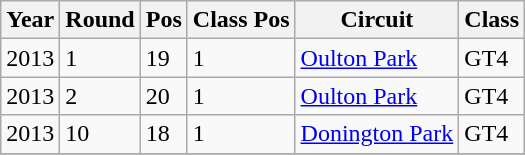<table class="wikitable">
<tr>
<th>Year</th>
<th>Round</th>
<th>Pos</th>
<th>Class Pos</th>
<th>Circuit</th>
<th>Class</th>
</tr>
<tr>
<td>2013</td>
<td>1</td>
<td>19</td>
<td>1</td>
<td><a href='#'>Oulton Park</a></td>
<td>GT4</td>
</tr>
<tr>
<td>2013</td>
<td>2</td>
<td>20</td>
<td>1</td>
<td><a href='#'>Oulton Park</a></td>
<td>GT4</td>
</tr>
<tr>
<td>2013</td>
<td>10</td>
<td>18</td>
<td>1</td>
<td><a href='#'>Donington Park</a></td>
<td>GT4</td>
</tr>
<tr>
</tr>
</table>
